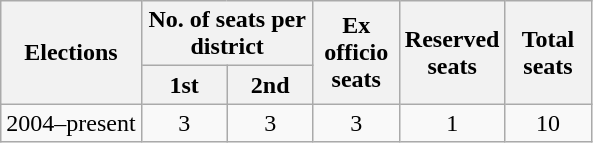<table class=wikitable style="text-align:center">
<tr>
<th rowspan=2>Elections</th>
<th colspan=2>No. of seats per district</th>
<th width=50px rowspan=2>Ex officio seats</th>
<th width=50px rowspan=2>Reserved seats</th>
<th width=50px rowspan=2>Total seats</th>
</tr>
<tr>
<th width=50px>1st</th>
<th width=50px>2nd</th>
</tr>
<tr>
<td>2004–present</td>
<td>3</td>
<td>3</td>
<td>3</td>
<td>1</td>
<td>10</td>
</tr>
</table>
